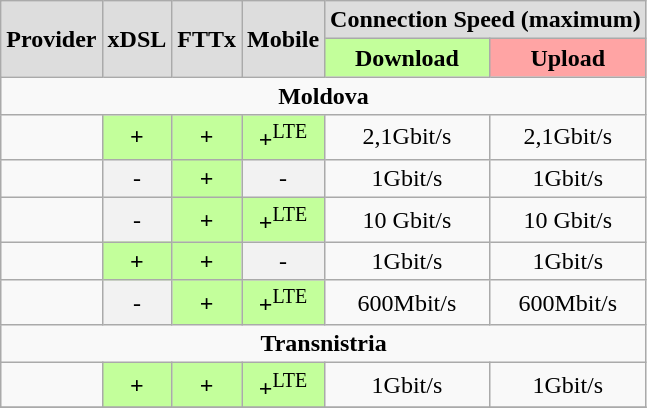<table class="wikitable" style="text-align:center">
<tr>
<th style="background-color: #dddddd" rowspan=2>Provider</th>
<th style="background-color: #dddddd" rowspan=2>xDSL</th>
<th style="background-color: #dddddd" rowspan=2>FTTx</th>
<th style="background-color: #dddddd" rowspan=2>Mobile</th>
<th style="background-color: #dddddd" colspan=2>Connection Speed (maximum)</th>
</tr>
<tr>
<th style="background-color: #c3ff9b">Download</th>
<th style="background-color: #ffa4a4">Upload</th>
</tr>
<tr>
<td colspan=6><strong>Moldova</strong></td>
</tr>
<tr>
<td></td>
<td style="background-color: #c3ff9b;"><strong>+</strong></td>
<td style="background-color: #c3ff9b;"><strong>+</strong></td>
<td style="background-color: #c3ff9b;"><strong>+</strong><sup>LTE</sup></td>
<td>2,1Gbit/s</td>
<td>2,1Gbit/s</td>
</tr>
<tr>
<td></td>
<td style="background-color: #f2f2f2;">-</td>
<td style="background-color: #c3ff9b;"><strong>+</strong></td>
<td style="background-color: #f2f2f2;">-</td>
<td>1Gbit/s</td>
<td>1Gbit/s</td>
</tr>
<tr>
<td></td>
<td style="background-color: #f2f2f2;">-</td>
<td style="background-color: #c3ff9b;"><strong>+</strong></td>
<td style="background-color: #c3ff9b;"><strong>+</strong><sup>LTE</sup></td>
<td>10 Gbit/s</td>
<td>10 Gbit/s</td>
</tr>
<tr>
<td></td>
<td style="background-color: #c3ff9b;"><strong>+</strong></td>
<td style="background-color: #c3ff9b;"><strong>+</strong></td>
<td style="background-color: #f2f2f2;">-</td>
<td>1Gbit/s</td>
<td>1Gbit/s</td>
</tr>
<tr>
<td></td>
<td style="background-color: #f2f2f2;">-</td>
<td style="background-color: #c3ff9b;"><strong>+</strong></td>
<td style="background-color: #c3ff9b;"><strong>+</strong><sup>LTE</sup></td>
<td>600Mbit/s</td>
<td>600Mbit/s</td>
</tr>
<tr>
<td colspan=6><strong>Transnistria</strong></td>
</tr>
<tr>
<td></td>
<td style="background-color: #c3ff9b;"><strong>+</strong></td>
<td style="background-color: #c3ff9b;"><strong>+</strong></td>
<td style="background-color: #c3ff9b;"><strong>+</strong><sup>LTE</sup></td>
<td>1Gbit/s</td>
<td>1Gbit/s</td>
</tr>
<tr>
</tr>
</table>
